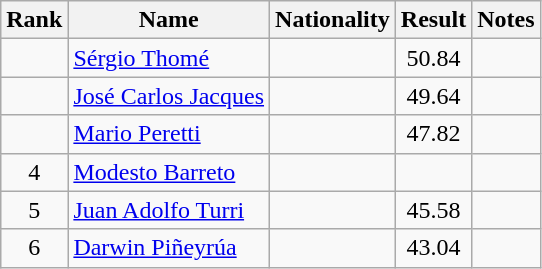<table class="wikitable sortable" style="text-align:center">
<tr>
<th>Rank</th>
<th>Name</th>
<th>Nationality</th>
<th>Result</th>
<th>Notes</th>
</tr>
<tr>
<td></td>
<td align=left><a href='#'>Sérgio Thomé</a></td>
<td align=left></td>
<td>50.84</td>
<td></td>
</tr>
<tr>
<td></td>
<td align=left><a href='#'>José Carlos Jacques</a></td>
<td align=left></td>
<td>49.64</td>
<td></td>
</tr>
<tr>
<td></td>
<td align=left><a href='#'>Mario Peretti</a></td>
<td align=left></td>
<td>47.82</td>
<td></td>
</tr>
<tr>
<td>4</td>
<td align=left><a href='#'>Modesto Barreto</a></td>
<td align=left></td>
<td></td>
<td></td>
</tr>
<tr>
<td>5</td>
<td align=left><a href='#'>Juan Adolfo Turri</a></td>
<td align=left></td>
<td>45.58</td>
<td></td>
</tr>
<tr>
<td>6</td>
<td align=left><a href='#'>Darwin Piñeyrúa</a></td>
<td align=left></td>
<td>43.04</td>
<td></td>
</tr>
</table>
